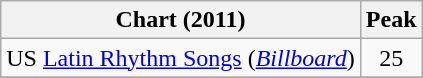<table class="wikitable plainrowheaders" style="text-align:center;">
<tr>
<th scope="col">Chart (2011)</th>
<th scope="col">Peak</th>
</tr>
<tr>
<td>US <a href='#'>Latin Rhythm Songs</a> (<em><a href='#'>Billboard</a></em>)</td>
<td align="center">25</td>
</tr>
<tr>
</tr>
</table>
